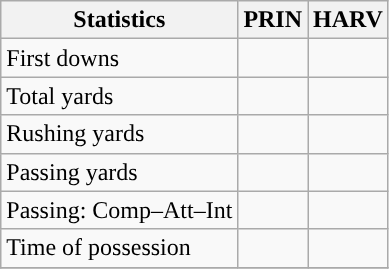<table class="wikitable" style="float: left;">
<tr>
<th>Statistics</th>
<th>PRIN</th>
<th>HARV</th>
</tr>
<tr>
<td>First downs</td>
<td></td>
<td></td>
</tr>
<tr>
<td>Total yards</td>
<td></td>
<td></td>
</tr>
<tr>
<td>Rushing yards</td>
<td></td>
<td></td>
</tr>
<tr>
<td>Passing yards</td>
<td></td>
<td></td>
</tr>
<tr>
<td>Passing: Comp–Att–Int</td>
<td></td>
<td></td>
</tr>
<tr>
<td>Time of possession</td>
<td></td>
<td></td>
</tr>
<tr>
</tr>
</table>
